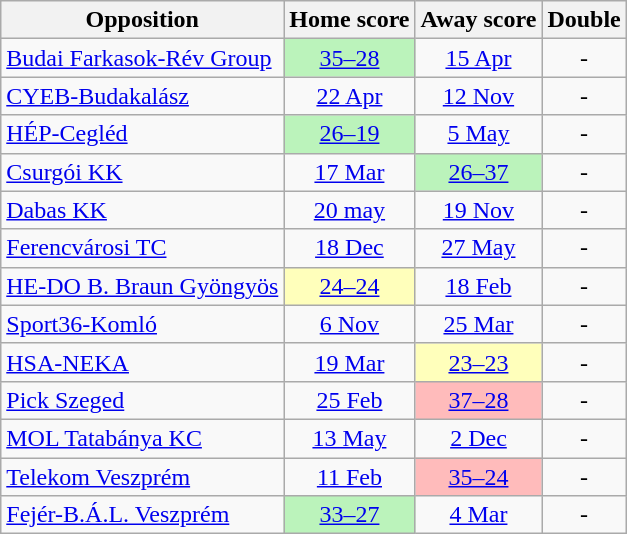<table class="wikitable" style="text-align: center;">
<tr>
<th>Opposition</th>
<th>Home score</th>
<th>Away score</th>
<th>Double</th>
</tr>
<tr>
<td align="left"><a href='#'>Budai Farkasok-Rév Group</a></td>
<td bgcolor=#BBF3BB><a href='#'>35–28</a></td>
<td><a href='#'>15 Apr</a></td>
<td><em> -</em></td>
</tr>
<tr>
<td align="left"><a href='#'>CYEB-Budakalász</a></td>
<td><a href='#'>22 Apr</a></td>
<td><a href='#'>12 Nov</a></td>
<td><em> -</em></td>
</tr>
<tr>
<td align="left"><a href='#'>HÉP-Cegléd</a></td>
<td bgcolor=#BBF3BB><a href='#'>26–19</a></td>
<td><a href='#'>5 May</a></td>
<td><em> -</em></td>
</tr>
<tr>
<td align="left"><a href='#'>Csurgói KK</a></td>
<td><a href='#'>17 Mar</a></td>
<td bgcolor=#BBF3BB><a href='#'>26–37</a></td>
<td><em> -</em></td>
</tr>
<tr>
<td align="left"><a href='#'>Dabas KK</a></td>
<td><a href='#'>20 may</a></td>
<td><a href='#'>19 Nov</a></td>
<td><em> -</em></td>
</tr>
<tr>
<td align="left"><a href='#'>Ferencvárosi TC</a></td>
<td><a href='#'>18 Dec</a></td>
<td><a href='#'>27 May</a></td>
<td><em> -</em></td>
</tr>
<tr>
<td align="left"><a href='#'>HE-DO B. Braun Gyöngyös</a></td>
<td bgcolor=#FFFFBB><a href='#'>24–24</a></td>
<td><a href='#'>18 Feb</a></td>
<td><em> -</em></td>
</tr>
<tr>
<td align="left"><a href='#'>Sport36-Komló</a></td>
<td><a href='#'>6 Nov</a></td>
<td><a href='#'>25 Mar</a></td>
<td><em> -</em></td>
</tr>
<tr>
<td align="left"><a href='#'>HSA-NEKA</a></td>
<td><a href='#'>19 Mar</a></td>
<td bgcolor=#FFFFBB><a href='#'>23–23</a></td>
<td><em> -</em></td>
</tr>
<tr>
<td align="left"><a href='#'>Pick Szeged</a></td>
<td><a href='#'>25 Feb</a></td>
<td bgcolor=#FFBBBB><a href='#'>37–28</a></td>
<td><em> -</em></td>
</tr>
<tr>
<td align="left"><a href='#'>MOL Tatabánya KC</a></td>
<td><a href='#'>13 May</a></td>
<td><a href='#'>2 Dec</a></td>
<td><em> -</em></td>
</tr>
<tr>
<td align="left"><a href='#'>Telekom Veszprém</a></td>
<td><a href='#'>11 Feb</a></td>
<td bgcolor=#FFBBBB><a href='#'>35–24</a></td>
<td><em> -</em></td>
</tr>
<tr>
<td align="left"><a href='#'>Fejér-B.Á.L. Veszprém</a></td>
<td bgcolor=#BBF3BB><a href='#'>33–27</a></td>
<td><a href='#'>4 Mar</a></td>
<td><em> -</em></td>
</tr>
</table>
